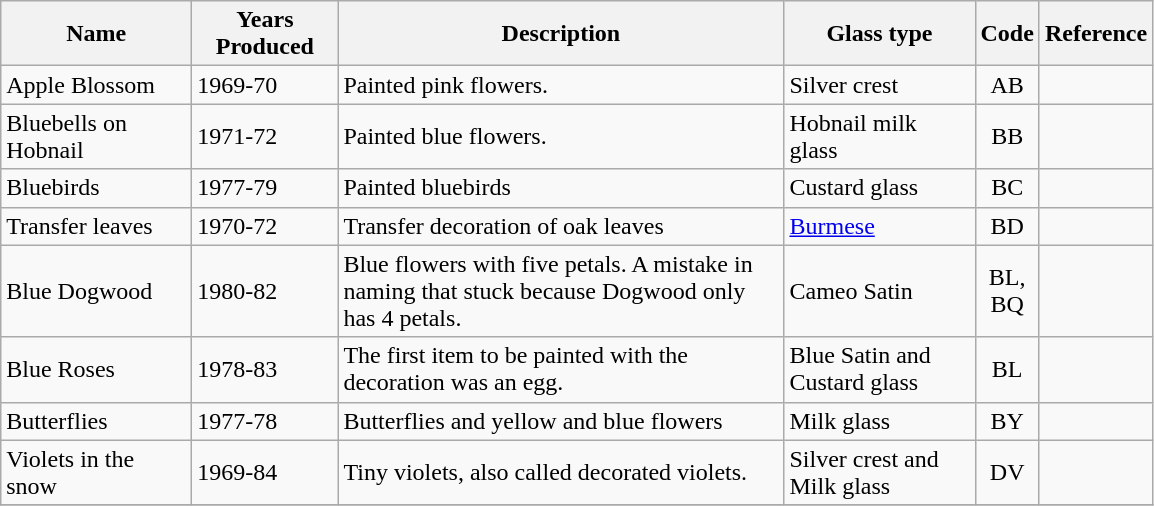<table class="sortable wikitable">
<tr>
<th width="120">Name</th>
<th width="90">Years Produced</th>
<th width="290">Description</th>
<th width="120">Glass type</th>
<th width="30">Code</th>
<th width="15">Reference</th>
</tr>
<tr>
<td>Apple Blossom</td>
<td>1969-70</td>
<td>Painted pink flowers.</td>
<td>Silver crest</td>
<td align="center">AB</td>
<td align="center"></td>
</tr>
<tr>
<td>Bluebells on Hobnail</td>
<td>1971-72</td>
<td>Painted blue flowers.</td>
<td>Hobnail milk glass</td>
<td align="center">BB</td>
<td align="center"></td>
</tr>
<tr>
<td>Bluebirds</td>
<td>1977-79</td>
<td>Painted bluebirds</td>
<td>Custard glass</td>
<td align="center">BC</td>
<td align="center"></td>
</tr>
<tr>
<td>Transfer leaves</td>
<td>1970-72</td>
<td>Transfer decoration of oak leaves</td>
<td><a href='#'>Burmese</a></td>
<td align="center">BD</td>
<td align="center"></td>
</tr>
<tr>
<td>Blue Dogwood</td>
<td>1980-82</td>
<td>Blue flowers with five petals. A mistake in naming that stuck because Dogwood only has 4 petals.</td>
<td>Cameo Satin</td>
<td align="center">BL, BQ</td>
<td align="center"></td>
</tr>
<tr>
<td>Blue Roses</td>
<td>1978-83</td>
<td>The first item to be painted with the decoration was an egg.</td>
<td>Blue Satin and Custard glass</td>
<td align="center">BL</td>
<td align="center"></td>
</tr>
<tr>
<td>Butterflies</td>
<td>1977-78</td>
<td>Butterflies and yellow and blue flowers</td>
<td>Milk glass</td>
<td align="center">BY</td>
<td align="center"></td>
</tr>
<tr>
<td>Violets in the snow</td>
<td>1969-84</td>
<td>Tiny violets, also called decorated violets.</td>
<td>Silver crest and Milk glass</td>
<td align="center">DV</td>
<td align="center"></td>
</tr>
<tr>
</tr>
</table>
